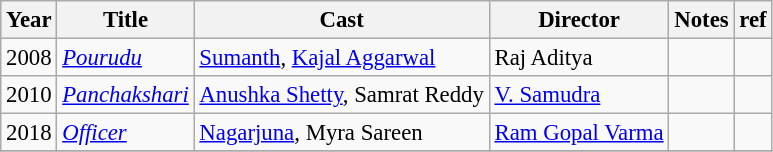<table class="wikitable" style="font-size: 95%;">
<tr>
<th>Year</th>
<th>Title</th>
<th>Cast</th>
<th>Director</th>
<th>Notes</th>
<th>ref</th>
</tr>
<tr>
<td>2008</td>
<td><em><a href='#'>Pourudu</a></em></td>
<td><a href='#'>Sumanth</a>, <a href='#'>Kajal Aggarwal</a></td>
<td>Raj Aditya</td>
<td></td>
<td></td>
</tr>
<tr>
<td>2010</td>
<td><em><a href='#'>Panchakshari</a></em></td>
<td><a href='#'>Anushka Shetty</a>, Samrat Reddy</td>
<td><a href='#'>V. Samudra</a></td>
<td></td>
<td></td>
</tr>
<tr>
<td>2018</td>
<td><em><a href='#'>Officer</a></em></td>
<td><a href='#'>Nagarjuna</a>, Myra Sareen</td>
<td><a href='#'>Ram Gopal Varma</a></td>
<td></td>
<td></td>
</tr>
<tr>
</tr>
</table>
